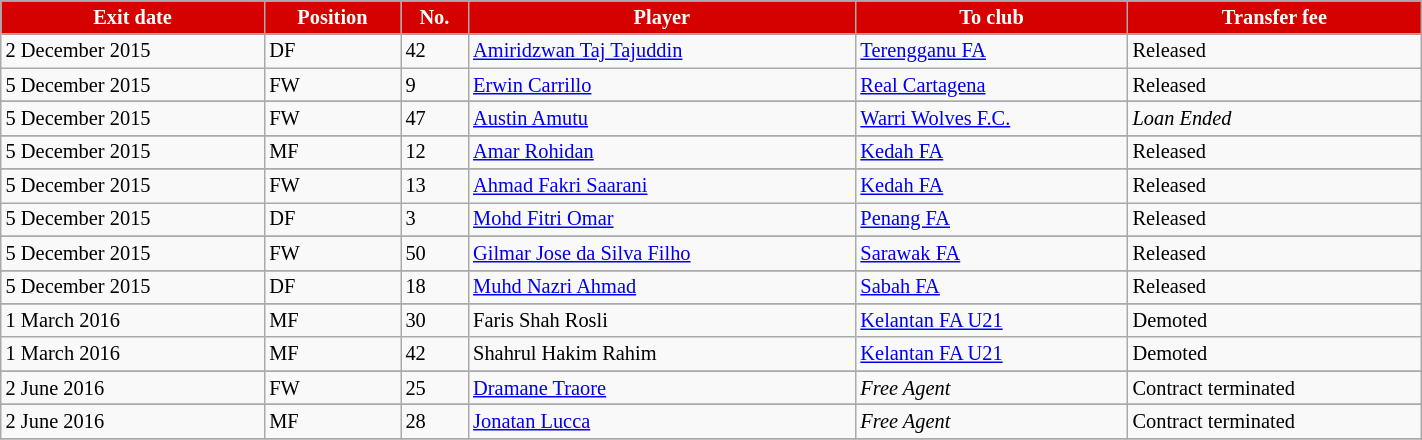<table class="wikitable sortable" style="width:75%; text-align:left; font-size:85%; text-align:left;">
<tr>
<th style="background:#d50000; color:white;"><strong>Exit date</strong></th>
<th style="background:#d50000; color:white;"><strong>Position</strong></th>
<th style="background:#d50000; color:white;"><strong>No.</strong></th>
<th style="background:#d50000; color:white;"><strong>Player</strong></th>
<th style="background:#d50000; color:white;"><strong>To club</strong></th>
<th style="background:#d50000; color:white;"><strong>Transfer fee</strong></th>
</tr>
<tr>
<td>2 December 2015</td>
<td>DF</td>
<td>42</td>
<td> <a href='#'>Amiridzwan Taj Tajuddin</a></td>
<td> <a href='#'>Terengganu FA</a></td>
<td>Released</td>
</tr>
<tr>
<td>5 December 2015</td>
<td>FW</td>
<td>9</td>
<td> <a href='#'>Erwin Carrillo</a></td>
<td> <a href='#'>Real Cartagena</a></td>
<td>Released</td>
</tr>
<tr>
</tr>
<tr>
<td>5 December 2015</td>
<td>FW</td>
<td>47</td>
<td> <a href='#'>Austin Amutu</a></td>
<td> <a href='#'>Warri Wolves F.C.</a></td>
<td><em>Loan Ended</em></td>
</tr>
<tr>
</tr>
<tr>
<td>5 December 2015</td>
<td>MF</td>
<td>12</td>
<td> <a href='#'>Amar Rohidan</a></td>
<td><a href='#'>Kedah FA</a></td>
<td>Released</td>
</tr>
<tr>
</tr>
<tr>
<td>5 December 2015</td>
<td>FW</td>
<td>13</td>
<td> <a href='#'>Ahmad Fakri Saarani</a></td>
<td> <a href='#'>Kedah FA</a></td>
<td>Released</td>
</tr>
<tr>
<td>5 December 2015</td>
<td>DF</td>
<td>3</td>
<td> <a href='#'>Mohd Fitri Omar</a></td>
<td> <a href='#'>Penang FA</a></td>
<td>Released</td>
</tr>
<tr>
</tr>
<tr>
<td>5 December 2015</td>
<td>FW</td>
<td>50</td>
<td> <a href='#'>Gilmar Jose da Silva Filho</a></td>
<td><a href='#'>Sarawak FA</a></td>
<td>Released</td>
</tr>
<tr>
</tr>
<tr>
<td>5 December 2015</td>
<td>DF</td>
<td>18</td>
<td> <a href='#'>Muhd Nazri Ahmad</a></td>
<td> <a href='#'>Sabah FA</a></td>
<td>Released</td>
</tr>
<tr>
</tr>
<tr>
<td>1 March 2016</td>
<td>MF</td>
<td>30</td>
<td> Faris Shah Rosli</td>
<td> <a href='#'>Kelantan FA U21</a></td>
<td>Demoted</td>
</tr>
<tr>
<td>1 March 2016</td>
<td>MF</td>
<td>42</td>
<td> Shahrul Hakim Rahim</td>
<td> <a href='#'>Kelantan FA U21</a></td>
<td>Demoted</td>
</tr>
<tr>
</tr>
<tr>
<td>2 June 2016</td>
<td>FW</td>
<td>25</td>
<td> <a href='#'>Dramane Traore</a></td>
<td><em>Free Agent</em></td>
<td>Contract terminated</td>
</tr>
<tr>
</tr>
<tr>
<td>2 June 2016</td>
<td>MF</td>
<td>28</td>
<td> <a href='#'>Jonatan Lucca</a></td>
<td><em>Free Agent</em></td>
<td>Contract terminated</td>
</tr>
<tr>
</tr>
</table>
